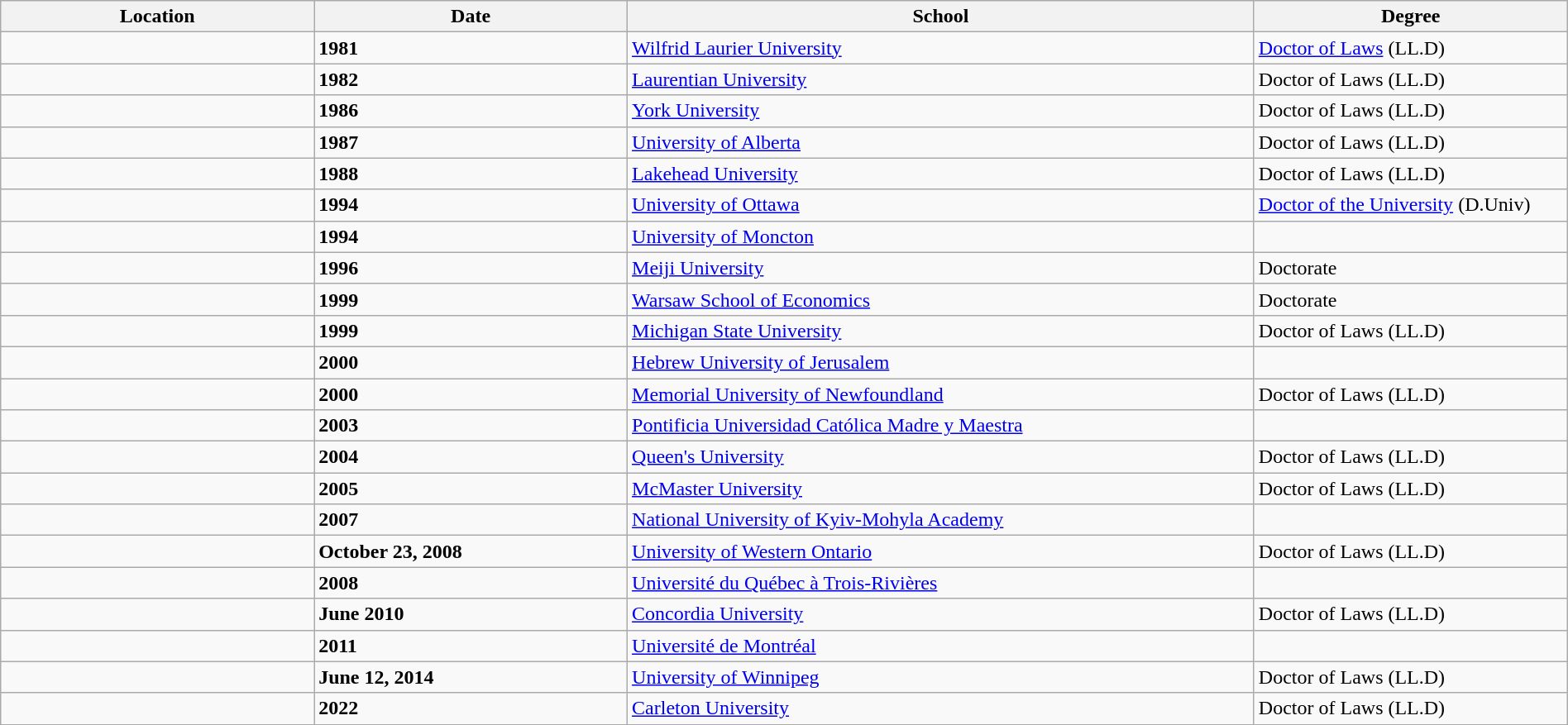<table class="wikitable" style="width:100%;">
<tr>
<th style="width:20%;">Location</th>
<th style="width:20%;">Date</th>
<th style="width:40%;">School</th>
<th style="width:20%;">Degree</th>
</tr>
<tr>
<td></td>
<td><strong>1981</strong></td>
<td><a href='#'>Wilfrid Laurier University</a></td>
<td><a href='#'>Doctor of Laws</a> (LL.D)</td>
</tr>
<tr>
<td></td>
<td><strong>1982</strong></td>
<td><a href='#'>Laurentian University</a></td>
<td>Doctor of Laws (LL.D)</td>
</tr>
<tr>
<td></td>
<td><strong>1986</strong></td>
<td><a href='#'>York University</a></td>
<td>Doctor of Laws (LL.D)</td>
</tr>
<tr>
<td></td>
<td><strong>1987</strong></td>
<td><a href='#'>University of Alberta</a></td>
<td>Doctor of Laws (LL.D)</td>
</tr>
<tr>
<td></td>
<td><strong>1988</strong></td>
<td><a href='#'>Lakehead University</a></td>
<td>Doctor of Laws (LL.D)</td>
</tr>
<tr>
<td></td>
<td><strong>1994</strong></td>
<td><a href='#'>University of Ottawa</a></td>
<td><a href='#'>Doctor of the University</a> (D.Univ)</td>
</tr>
<tr>
<td></td>
<td><strong>1994</strong></td>
<td><a href='#'>University of Moncton</a></td>
<td></td>
</tr>
<tr>
<td></td>
<td><strong>1996</strong></td>
<td><a href='#'>Meiji University</a></td>
<td>Doctorate</td>
</tr>
<tr>
<td></td>
<td><strong>1999</strong></td>
<td><a href='#'>Warsaw School of Economics</a></td>
<td>Doctorate</td>
</tr>
<tr>
<td></td>
<td><strong>1999</strong></td>
<td><a href='#'>Michigan State University</a></td>
<td>Doctor of Laws (LL.D)</td>
</tr>
<tr>
<td></td>
<td><strong>2000</strong></td>
<td><a href='#'>Hebrew University of Jerusalem</a></td>
<td></td>
</tr>
<tr>
<td></td>
<td><strong>2000</strong></td>
<td><a href='#'>Memorial University of Newfoundland</a></td>
<td>Doctor of Laws (LL.D)</td>
</tr>
<tr>
<td></td>
<td><strong>2003</strong></td>
<td><a href='#'>Pontificia Universidad Católica Madre y Maestra</a></td>
<td></td>
</tr>
<tr>
<td></td>
<td><strong>2004</strong></td>
<td><a href='#'>Queen's University</a></td>
<td>Doctor of Laws (LL.D)</td>
</tr>
<tr>
<td></td>
<td><strong>2005</strong></td>
<td><a href='#'>McMaster University</a></td>
<td>Doctor of Laws (LL.D)</td>
</tr>
<tr>
<td></td>
<td><strong>2007</strong></td>
<td><a href='#'>National University of Kyiv-Mohyla Academy</a></td>
<td></td>
</tr>
<tr>
<td></td>
<td><strong>October 23, 2008</strong></td>
<td><a href='#'>University of Western Ontario</a></td>
<td>Doctor of Laws (LL.D)</td>
</tr>
<tr>
<td></td>
<td><strong>2008</strong></td>
<td><a href='#'>Université du Québec à Trois-Rivières</a></td>
<td></td>
</tr>
<tr>
<td></td>
<td><strong>June 2010</strong></td>
<td><a href='#'>Concordia University</a></td>
<td>Doctor of Laws (LL.D)</td>
</tr>
<tr>
<td></td>
<td><strong>2011</strong></td>
<td><a href='#'>Université de Montréal</a></td>
<td></td>
</tr>
<tr>
<td></td>
<td><strong>June 12, 2014</strong></td>
<td><a href='#'>University of Winnipeg</a></td>
<td>Doctor of Laws (LL.D)</td>
</tr>
<tr>
<td></td>
<td><strong>2022</strong></td>
<td><a href='#'>Carleton University</a></td>
<td>Doctor of Laws (LL.D)</td>
</tr>
</table>
